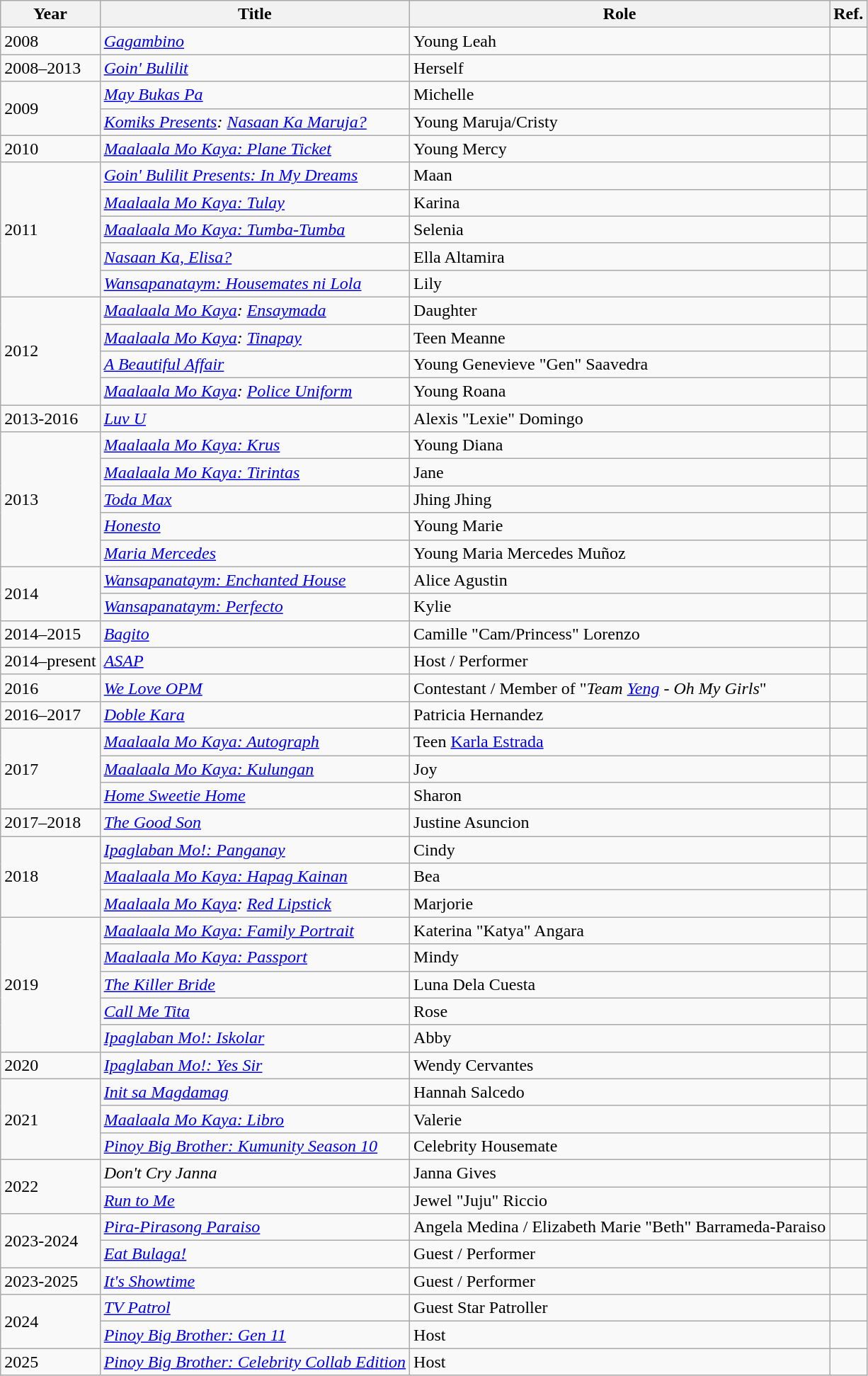<table class="wikitable">
<tr>
<th>Year</th>
<th>Title</th>
<th>Role</th>
<th>Ref.</th>
</tr>
<tr>
<td>2008</td>
<td><em><a href='#'>Gagambino</a></em></td>
<td>Young Leah</td>
<td></td>
</tr>
<tr>
<td>2008–2013</td>
<td><em><a href='#'>Goin' Bulilit</a></em></td>
<td>Herself</td>
<td></td>
</tr>
<tr>
<td rowspan="2">2009</td>
<td><em><a href='#'>May Bukas Pa</a></em></td>
<td>Michelle</td>
<td></td>
</tr>
<tr>
<td><em><a href='#'>Komiks Presents</a>: <a href='#'>Nasaan Ka Maruja?</a></em></td>
<td>Young Maruja/Cristy</td>
<td></td>
</tr>
<tr>
<td>2010</td>
<td><em><a href='#'>Maalaala Mo Kaya: Plane Ticket</a></em></td>
<td>Young Mercy</td>
<td></td>
</tr>
<tr>
<td rowspan="5">2011</td>
<td><em><a href='#'>Goin' Bulilit Presents: In My Dreams</a></em></td>
<td>Maan</td>
<td></td>
</tr>
<tr>
<td><em><a href='#'>Maalaala Mo Kaya: Tulay</a></em></td>
<td>Karina</td>
<td></td>
</tr>
<tr>
<td><em><a href='#'>Maalaala Mo Kaya: Tumba-Tumba</a></em></td>
<td>Selenia</td>
<td></td>
</tr>
<tr>
<td><em><a href='#'>Nasaan Ka, Elisa?</a></em></td>
<td>Ella Altamira</td>
<td></td>
</tr>
<tr>
<td><em><a href='#'>Wansapanataym: Housemates ni Lola</a></em></td>
<td>Lily</td>
<td></td>
</tr>
<tr>
<td rowspan="4">2012</td>
<td><em><a href='#'>Maalaala Mo Kaya</a>: <a href='#'>Ensaymada</a></em></td>
<td>Daughter</td>
<td></td>
</tr>
<tr>
<td><em><a href='#'>Maalaala Mo Kaya</a>: <a href='#'>Tinapay</a></em></td>
<td>Teen Meanne</td>
<td></td>
</tr>
<tr>
<td><em><a href='#'>A Beautiful Affair</a></em></td>
<td>Young Genevieve "Gen" Saavedra</td>
<td></td>
</tr>
<tr>
<td><em><a href='#'>Maalaala Mo Kaya</a>: <a href='#'>Police Uniform</a></em></td>
<td>Young Roana</td>
<td></td>
</tr>
<tr>
<td>2013-2016</td>
<td><em><a href='#'>Luv U</a></em></td>
<td>Alexis "Lexie" Domingo</td>
<td></td>
</tr>
<tr>
<td rowspan="5">2013</td>
<td><em><a href='#'>Maalaala Mo Kaya: Krus</a></em></td>
<td>Young Diana</td>
<td></td>
</tr>
<tr>
<td><em><a href='#'>Maalaala Mo Kaya: Tirintas</a></em></td>
<td>Jane</td>
<td></td>
</tr>
<tr>
<td><em><a href='#'>Toda Max</a></em></td>
<td>Jhing Jhing</td>
<td></td>
</tr>
<tr>
<td><em><a href='#'>Honesto</a></em></td>
<td>Young Marie</td>
<td></td>
</tr>
<tr>
<td><em><a href='#'>Maria Mercedes</a></em></td>
<td>Young Maria Mercedes Muñoz</td>
<td></td>
</tr>
<tr>
<td rowspan="2">2014</td>
<td><em><a href='#'>Wansapanataym: Enchanted House</a></em></td>
<td>Alice Agustin</td>
<td></td>
</tr>
<tr>
<td><em><a href='#'>Wansapanataym: Perfecto</a></em></td>
<td>Kylie</td>
<td></td>
</tr>
<tr>
<td>2014–2015</td>
<td><em><a href='#'>Bagito</a></em></td>
<td>Camille "Cam/Princess" Lorenzo</td>
<td></td>
</tr>
<tr>
<td>2014–present</td>
<td><em><a href='#'>ASAP</a></em></td>
<td>Host / Performer</td>
<td></td>
</tr>
<tr>
<td>2016</td>
<td><em><a href='#'>We Love OPM</a></em></td>
<td>Contestant / Member of "<em>Team <a href='#'>Yeng</a> - Oh My Girls</em>"</td>
<td></td>
</tr>
<tr>
<td>2016–2017</td>
<td><em><a href='#'>Doble Kara</a></em></td>
<td>Patricia Hernandez</td>
<td></td>
</tr>
<tr>
<td rowspan="3">2017</td>
<td><em><a href='#'>Maalaala Mo Kaya: Autograph</a></em></td>
<td>Teen <a href='#'>Karla Estrada</a></td>
<td></td>
</tr>
<tr>
<td><em><a href='#'>Maalaala Mo Kaya: Kulungan</a></em></td>
<td>Joy</td>
<td></td>
</tr>
<tr>
<td><em><a href='#'>Home Sweetie Home</a></em></td>
<td>Sharon</td>
<td></td>
</tr>
<tr>
<td>2017–2018</td>
<td><em><a href='#'>The Good Son</a></em></td>
<td>Justine Asuncion</td>
<td></td>
</tr>
<tr>
<td rowspan="3">2018</td>
<td><em><a href='#'>Ipaglaban Mo!: Panganay</a></em></td>
<td>Cindy</td>
<td></td>
</tr>
<tr>
<td><em><a href='#'>Maalaala Mo Kaya: Hapag Kainan</a></em></td>
<td>Bea</td>
<td></td>
</tr>
<tr>
<td><em><a href='#'>Maalaala Mo Kaya</a>: <a href='#'>Red Lipstick</a></em></td>
<td>Marjorie</td>
<td></td>
</tr>
<tr>
<td rowspan="5">2019</td>
<td><em><a href='#'>Maalaala Mo Kaya: Family Portrait</a></em></td>
<td>Katerina "Katya" Angara</td>
<td></td>
</tr>
<tr>
<td><em><a href='#'>Maalaala Mo Kaya: Passport</a></em></td>
<td>Mindy</td>
<td></td>
</tr>
<tr>
<td><em><a href='#'>The Killer Bride</a></em></td>
<td>Luna Dela Cuesta</td>
<td></td>
</tr>
<tr>
<td><em><a href='#'>Call Me Tita</a></em></td>
<td>Rose</td>
<td></td>
</tr>
<tr>
<td><em><a href='#'>Ipaglaban Mo!: Iskolar</a></em></td>
<td>Abby</td>
<td></td>
</tr>
<tr>
<td>2020</td>
<td><em><a href='#'>Ipaglaban Mo!: Yes Sir</a></em></td>
<td>Wendy Cervantes</td>
<td></td>
</tr>
<tr>
<td rowspan="3">2021</td>
<td><em><a href='#'>Init sa Magdamag</a></em></td>
<td>Hannah Salcedo</td>
<td></td>
</tr>
<tr>
<td><em><a href='#'>Maalaala Mo Kaya: Libro</a></em></td>
<td>Valerie</td>
<td></td>
</tr>
<tr>
<td><em><a href='#'>Pinoy Big Brother: Kumunity Season 10</a></em></td>
<td>Celebrity Housemate</td>
<td></td>
</tr>
<tr>
<td rowspan="2">2022</td>
<td><em>Don't Cry Janna</em></td>
<td>Janna Gives</td>
<td></td>
</tr>
<tr>
<td><em><a href='#'>Run to Me</a></em></td>
<td>Jewel "Juju" Riccio</td>
<td></td>
</tr>
<tr>
<td rowspan="2">2023-2024</td>
<td><em><a href='#'>Pira-Pirasong Paraiso</a></em></td>
<td>Angela Medina / Elizabeth Marie "Beth" Barrameda-Paraiso</td>
<td></td>
</tr>
<tr>
<td><em><a href='#'>Eat Bulaga!</a></em></td>
<td>Guest / Performer</td>
<td></td>
</tr>
<tr>
<td>2023-2025</td>
<td><em><a href='#'>It's Showtime</a></em></td>
<td>Guest / Performer</td>
<td></td>
</tr>
<tr>
<td rowspan="2">2024</td>
<td><em><a href='#'>TV Patrol</a></em></td>
<td>Guest Star Patroller</td>
<td></td>
</tr>
<tr>
<td><em><a href='#'>Pinoy Big Brother: Gen 11</a></em></td>
<td>Host</td>
<td></td>
</tr>
<tr>
<td>2025</td>
<td><em><a href='#'>Pinoy Big Brother: Celebrity Collab Edition</a></em></td>
<td>Host</td>
<td></td>
</tr>
</table>
